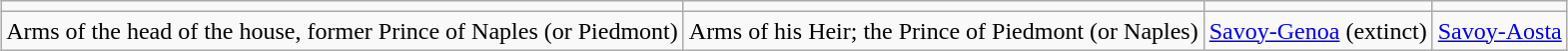<table class="wikitable" style="margin:1em auto; text-align:center;">
<tr>
<td></td>
<td></td>
<td></td>
<td></td>
</tr>
<tr>
<td>Arms of the head of the house, former Prince of Naples (or Piedmont)</td>
<td>Arms of his Heir; the Prince of Piedmont (or Naples)</td>
<td><a href='#'>Savoy-Genoa</a> (extinct)</td>
<td><a href='#'>Savoy-Aosta</a><br></td>
</tr>
</table>
